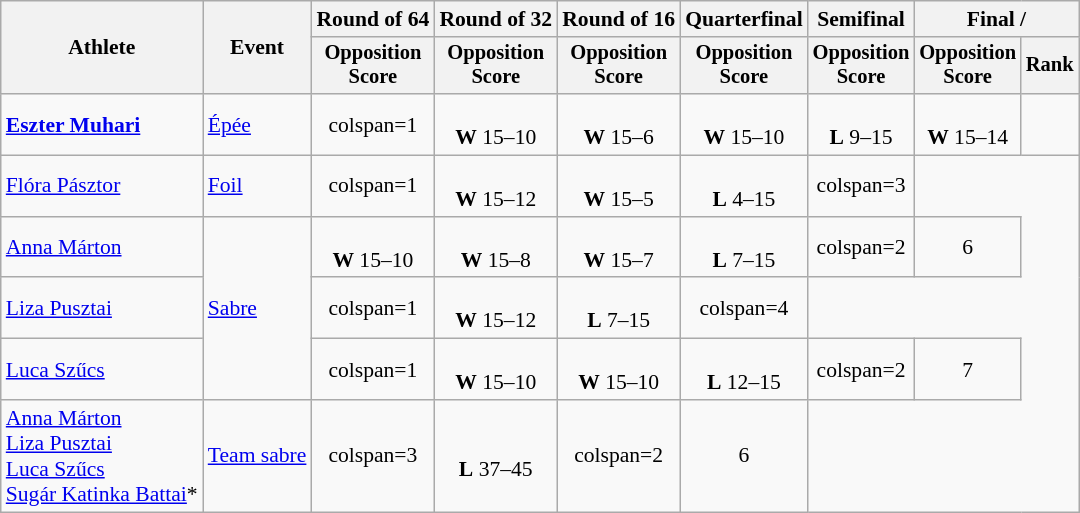<table class="wikitable" style="font-size:90%">
<tr>
<th rowspan="2">Athlete</th>
<th rowspan="2">Event</th>
<th>Round of 64</th>
<th>Round of 32</th>
<th>Round of 16</th>
<th>Quarterfinal</th>
<th>Semifinal</th>
<th colspan=2>Final / </th>
</tr>
<tr style="font-size:95%">
<th>Opposition <br> Score</th>
<th>Opposition <br> Score</th>
<th>Opposition <br> Score</th>
<th>Opposition <br> Score</th>
<th>Opposition <br> Score</th>
<th>Opposition <br> Score</th>
<th>Rank</th>
</tr>
<tr align=center>
<td align=left><strong><a href='#'>Eszter Muhari</a></strong></td>
<td align=left><a href='#'>Épée</a></td>
<td>colspan=1 </td>
<td><br> <strong>W</strong> 15–10</td>
<td><br><strong>W</strong> 15–6</td>
<td><br><strong>W</strong> 15–10</td>
<td><br><strong>L</strong> 9–15</td>
<td><br><strong>W</strong> 15–14</td>
<td></td>
</tr>
<tr align=center>
<td align=left><a href='#'>Flóra Pásztor</a></td>
<td align=left><a href='#'>Foil</a></td>
<td>colspan=1 </td>
<td><br><strong>W</strong> 15–12</td>
<td><br><strong>W</strong> 15–5</td>
<td><br><strong>L</strong> 4–15</td>
<td>colspan=3 </td>
</tr>
<tr align=center>
<td align=left><a href='#'>Anna Márton</a></td>
<td align=left rowspan=3><a href='#'>Sabre</a></td>
<td><br><strong>W</strong> 15–10</td>
<td><br><strong>W</strong> 15–8</td>
<td><br><strong>W</strong> 15–7</td>
<td><br><strong>L</strong> 7–15</td>
<td>colspan=2 </td>
<td>6</td>
</tr>
<tr align=center>
<td align=left><a href='#'>Liza Pusztai</a></td>
<td>colspan=1 </td>
<td><br><strong>W</strong> 15–12</td>
<td><br><strong>L</strong> 7–15</td>
<td>colspan=4 </td>
</tr>
<tr align=center>
<td align=left><a href='#'>Luca Szűcs</a></td>
<td>colspan=1 </td>
<td><br><strong>W</strong> 15–10</td>
<td><br><strong>W</strong> 15–10</td>
<td><br><strong>L</strong> 12–15</td>
<td>colspan=2 </td>
<td>7</td>
</tr>
<tr align=center>
<td align=left><a href='#'>Anna Márton</a><br><a href='#'>Liza Pusztai</a><br><a href='#'>Luca Szűcs</a><br><a href='#'>Sugár Katinka Battai</a>*</td>
<td align=left><a href='#'>Team sabre</a></td>
<td>colspan=3 </td>
<td><br><strong>L</strong> 37–45</td>
<td>colspan=2 </td>
<td>6</td>
</tr>
</table>
